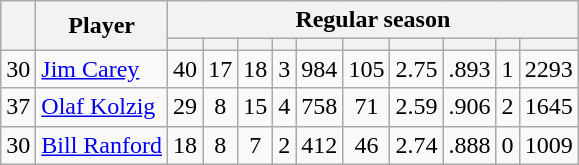<table class="wikitable plainrowheaders" style="text-align:center;">
<tr>
<th scope="col" rowspan="2"></th>
<th scope="col" rowspan="2">Player</th>
<th scope=colgroup colspan=10>Regular season</th>
</tr>
<tr>
<th scope="col"></th>
<th scope="col"></th>
<th scope="col"></th>
<th scope="col"></th>
<th scope="col"></th>
<th scope="col"></th>
<th scope="col"></th>
<th scope="col"></th>
<th scope="col"></th>
<th scope="col"></th>
</tr>
<tr>
<td scope="row">30</td>
<td align="left"><a href='#'>Jim Carey</a></td>
<td>40</td>
<td>17</td>
<td>18</td>
<td>3</td>
<td>984</td>
<td>105</td>
<td>2.75</td>
<td>.893</td>
<td>1</td>
<td>2293</td>
</tr>
<tr>
<td scope="row">37</td>
<td align="left"><a href='#'>Olaf Kolzig</a></td>
<td>29</td>
<td>8</td>
<td>15</td>
<td>4</td>
<td>758</td>
<td>71</td>
<td>2.59</td>
<td>.906</td>
<td>2</td>
<td>1645</td>
</tr>
<tr>
<td scope="row">30</td>
<td align="left"><a href='#'>Bill Ranford</a></td>
<td>18</td>
<td>8</td>
<td>7</td>
<td>2</td>
<td>412</td>
<td>46</td>
<td>2.74</td>
<td>.888</td>
<td>0</td>
<td>1009</td>
</tr>
</table>
